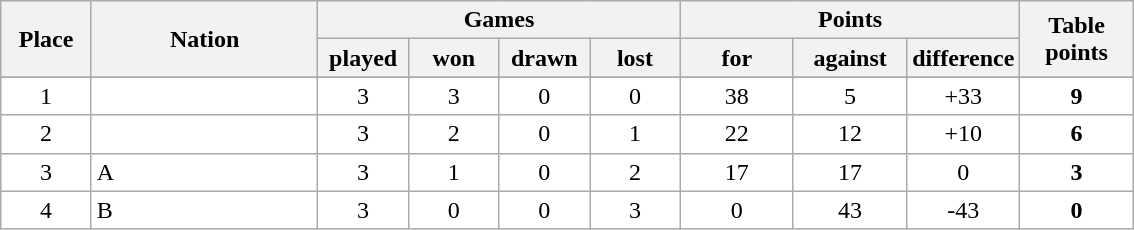<table class="wikitable">
<tr>
<th rowspan=2 width="8%">Place</th>
<th rowspan=2 width="20%">Nation</th>
<th colspan=4 width="32%">Games</th>
<th colspan=3 width="30%">Points</th>
<th rowspan=2 width="10%">Table<br>points</th>
</tr>
<tr>
<th width="8%">played</th>
<th width="8%">won</th>
<th width="8%">drawn</th>
<th width="8%">lost</th>
<th width="10%">for</th>
<th width="10%">against</th>
<th width="10%">difference</th>
</tr>
<tr>
</tr>
<tr bgcolor=#ffffff align=center>
<td>1</td>
<td align=left></td>
<td>3</td>
<td>3</td>
<td>0</td>
<td>0</td>
<td>38</td>
<td>5</td>
<td>+33</td>
<td><strong>9</strong></td>
</tr>
<tr bgcolor=#ffffff align=center>
<td>2</td>
<td align=left></td>
<td>3</td>
<td>2</td>
<td>0</td>
<td>1</td>
<td>22</td>
<td>12</td>
<td>+10</td>
<td><strong>6</strong></td>
</tr>
<tr bgcolor=#ffffff align=center>
<td>3</td>
<td align=left> A</td>
<td>3</td>
<td>1</td>
<td>0</td>
<td>2</td>
<td>17</td>
<td>17</td>
<td>0</td>
<td><strong>3</strong></td>
</tr>
<tr bgcolor=#ffffff align=center>
<td>4</td>
<td align=left> B</td>
<td>3</td>
<td>0</td>
<td>0</td>
<td>3</td>
<td>0</td>
<td>43</td>
<td>-43</td>
<td><strong>0</strong></td>
</tr>
</table>
